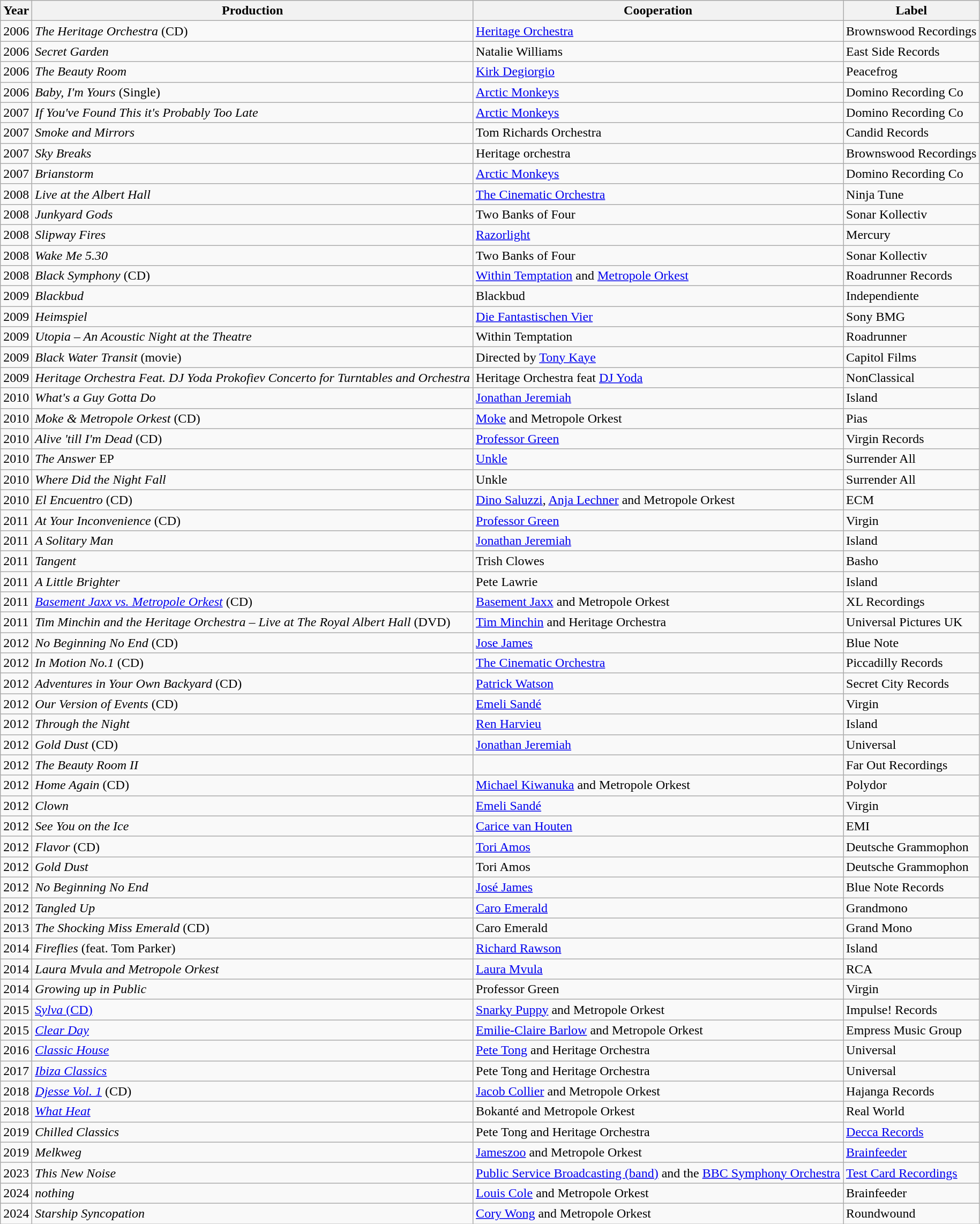<table class="wikitable">
<tr>
<th><strong>Year</strong></th>
<th><strong>Production</strong></th>
<th><strong>Cooperation</strong></th>
<th><strong>Label</strong></th>
</tr>
<tr>
<td>2006</td>
<td><em>The Heritage Orchestra</em> (CD)</td>
<td><a href='#'>Heritage Orchestra</a></td>
<td>Brownswood Recordings</td>
</tr>
<tr>
<td>2006</td>
<td><em>Secret Garden</em></td>
<td>Natalie Williams</td>
<td>East Side Records</td>
</tr>
<tr>
<td>2006</td>
<td><em>The Beauty Room</em></td>
<td><a href='#'>Kirk Degiorgio</a></td>
<td>Peacefrog</td>
</tr>
<tr>
<td>2006</td>
<td><em>Baby, I'm Yours</em> (Single)</td>
<td><a href='#'>Arctic Monkeys</a></td>
<td>Domino Recording Co</td>
</tr>
<tr>
<td>2007</td>
<td><em>If You've Found This it's Probably Too Late</em></td>
<td><a href='#'>Arctic Monkeys</a></td>
<td>Domino Recording Co</td>
</tr>
<tr>
<td>2007</td>
<td><em>Smoke and Mirrors</em></td>
<td>Tom Richards Orchestra</td>
<td>Candid Records</td>
</tr>
<tr>
<td>2007</td>
<td><em>Sky Breaks</em></td>
<td>Heritage orchestra</td>
<td>Brownswood Recordings</td>
</tr>
<tr>
<td>2007</td>
<td><em>Brianstorm</em></td>
<td><a href='#'>Arctic Monkeys</a></td>
<td>Domino Recording Co</td>
</tr>
<tr>
<td>2008</td>
<td><em>Live at the Albert Hall</em></td>
<td><a href='#'>The Cinematic Orchestra</a></td>
<td>Ninja Tune</td>
</tr>
<tr>
<td>2008</td>
<td><em>Junkyard Gods</em></td>
<td>Two Banks of Four</td>
<td>Sonar Kollectiv</td>
</tr>
<tr>
<td>2008</td>
<td><em>Slipway Fires</em></td>
<td><a href='#'>Razorlight</a></td>
<td>Mercury</td>
</tr>
<tr>
<td>2008</td>
<td><em>Wake Me 5.30</em></td>
<td>Two Banks of Four</td>
<td>Sonar Kollectiv</td>
</tr>
<tr>
<td>2008</td>
<td><em>Black Symphony</em> (CD)</td>
<td><a href='#'>Within Temptation</a> and <a href='#'>Metropole Orkest</a></td>
<td>Roadrunner Records</td>
</tr>
<tr>
<td>2009</td>
<td><em>Blackbud</em></td>
<td>Blackbud</td>
<td>Independiente</td>
</tr>
<tr>
<td>2009</td>
<td><em>Heimspiel</em></td>
<td><a href='#'>Die Fantastischen Vier</a></td>
<td>Sony BMG</td>
</tr>
<tr>
<td>2009</td>
<td><em>Utopia – An Acoustic Night at the Theatre</em></td>
<td>Within Temptation</td>
<td>Roadrunner</td>
</tr>
<tr>
<td>2009</td>
<td><em>Black Water Transit</em> (movie)</td>
<td>Directed by <a href='#'>Tony Kaye</a></td>
<td>Capitol Films</td>
</tr>
<tr>
<td>2009</td>
<td><em>Heritage Orchestra Feat. DJ Yoda Prokofiev Concerto for Turntables and Orchestra</em></td>
<td>Heritage Orchestra feat <a href='#'>DJ Yoda</a></td>
<td>NonClassical</td>
</tr>
<tr>
<td>2010</td>
<td><em>What's a Guy Gotta Do</em></td>
<td><a href='#'>Jonathan Jeremiah</a></td>
<td>Island</td>
</tr>
<tr>
<td>2010</td>
<td><em>Moke & Metropole Orkest</em> (CD)</td>
<td><a href='#'>Moke</a> and Metropole Orkest</td>
<td>Pias</td>
</tr>
<tr>
<td>2010</td>
<td><em>Alive 'till I'm Dead</em> (CD)</td>
<td><a href='#'>Professor Green</a></td>
<td>Virgin Records</td>
</tr>
<tr>
<td>2010</td>
<td><em>The Answer</em> EP</td>
<td><a href='#'>Unkle</a></td>
<td>Surrender All</td>
</tr>
<tr>
<td>2010</td>
<td><em>Where Did the Night Fall</em></td>
<td>Unkle</td>
<td>Surrender All</td>
</tr>
<tr>
<td>2010</td>
<td><em>El Encuentro</em> (CD)</td>
<td><a href='#'>Dino Saluzzi</a>, <a href='#'>Anja Lechner</a> and Metropole Orkest</td>
<td>ECM</td>
</tr>
<tr>
<td>2011</td>
<td><em>At Your Inconvenience</em> (CD)</td>
<td><a href='#'>Professor Green</a></td>
<td>Virgin</td>
</tr>
<tr>
<td>2011</td>
<td><em>A Solitary Man</em></td>
<td><a href='#'>Jonathan Jeremiah</a></td>
<td>Island</td>
</tr>
<tr>
<td>2011</td>
<td><em>Tangent</em></td>
<td>Trish Clowes</td>
<td>Basho</td>
</tr>
<tr>
<td>2011</td>
<td><em>A Little Brighter</em></td>
<td>Pete Lawrie</td>
<td>Island</td>
</tr>
<tr>
<td>2011</td>
<td><em><a href='#'>Basement Jaxx vs. Metropole Orkest</a></em> (CD)</td>
<td><a href='#'>Basement Jaxx</a> and Metropole Orkest</td>
<td>XL Recordings</td>
</tr>
<tr>
<td>2011</td>
<td><em>Tim Minchin and the Heritage Orchestra – Live at The Royal Albert Hall</em> (DVD)</td>
<td><a href='#'>Tim Minchin</a> and Heritage Orchestra</td>
<td>Universal Pictures UK</td>
</tr>
<tr>
<td>2012</td>
<td><em>No Beginning No End</em> (CD)</td>
<td><a href='#'>Jose James</a></td>
<td>Blue Note</td>
</tr>
<tr>
<td>2012</td>
<td><em>In Motion No.1</em> (CD)</td>
<td><a href='#'>The Cinematic Orchestra</a></td>
<td>Piccadilly Records</td>
</tr>
<tr>
<td>2012</td>
<td><em>Adventures in Your Own Backyard</em> (CD)</td>
<td><a href='#'>Patrick Watson</a></td>
<td>Secret City Records</td>
</tr>
<tr>
<td>2012</td>
<td><em>Our Version of Events</em> (CD)</td>
<td><a href='#'>Emeli Sandé</a></td>
<td>Virgin</td>
</tr>
<tr>
<td>2012</td>
<td><em>Through the Night</em></td>
<td><a href='#'>Ren Harvieu</a></td>
<td>Island</td>
</tr>
<tr>
<td>2012</td>
<td><em>Gold Dust</em> (CD)</td>
<td><a href='#'>Jonathan Jeremiah</a></td>
<td>Universal</td>
</tr>
<tr>
<td>2012</td>
<td><em>The Beauty Room II</em></td>
<td></td>
<td>Far Out Recordings</td>
</tr>
<tr>
<td>2012</td>
<td><em>Home Again</em> (CD)</td>
<td><a href='#'>Michael Kiwanuka</a> and Metropole Orkest</td>
<td>Polydor</td>
</tr>
<tr>
<td>2012</td>
<td><em>Clown</em></td>
<td><a href='#'>Emeli Sandé</a></td>
<td>Virgin</td>
</tr>
<tr>
<td>2012</td>
<td><em>See You on the Ice</em></td>
<td><a href='#'>Carice van Houten</a></td>
<td>EMI</td>
</tr>
<tr>
<td>2012</td>
<td><em>Flavor</em> (CD)</td>
<td><a href='#'>Tori Amos</a></td>
<td>Deutsche Grammophon</td>
</tr>
<tr>
<td>2012</td>
<td><em>Gold Dust</em></td>
<td>Tori Amos</td>
<td>Deutsche Grammophon</td>
</tr>
<tr>
<td>2012</td>
<td><em>No Beginning No End</em></td>
<td><a href='#'>José James</a></td>
<td>Blue Note Records</td>
</tr>
<tr>
<td>2012</td>
<td><em>Tangled Up</em></td>
<td><a href='#'>Caro Emerald</a></td>
<td>Grandmono</td>
</tr>
<tr>
<td>2013</td>
<td><em>The Shocking Miss Emerald</em> (CD)</td>
<td>Caro Emerald</td>
<td>Grand Mono</td>
</tr>
<tr>
<td>2014</td>
<td><em>Fireflies</em> (feat. Tom Parker)</td>
<td><a href='#'>Richard Rawson</a></td>
<td>Island</td>
</tr>
<tr>
<td>2014</td>
<td><em>Laura Mvula and Metropole Orkest</em></td>
<td><a href='#'>Laura Mvula</a></td>
<td>RCA</td>
</tr>
<tr>
<td>2014</td>
<td><em>Growing up in Public</em></td>
<td>Professor Green</td>
<td>Virgin</td>
</tr>
<tr>
<td>2015</td>
<td><a href='#'><em>Sylva</em> (CD)</a></td>
<td><a href='#'>Snarky Puppy</a> and Metropole Orkest</td>
<td>Impulse! Records</td>
</tr>
<tr>
<td>2015</td>
<td><em><a href='#'>Clear Day</a></em></td>
<td><a href='#'>Emilie-Claire Barlow</a> and Metropole Orkest</td>
<td>Empress Music Group</td>
</tr>
<tr>
<td>2016</td>
<td><em><a href='#'>Classic House</a></em></td>
<td><a href='#'>Pete Tong</a> and Heritage Orchestra</td>
<td>Universal</td>
</tr>
<tr>
<td>2017</td>
<td><em><a href='#'>Ibiza Classics</a></em></td>
<td>Pete Tong and Heritage Orchestra</td>
<td>Universal</td>
</tr>
<tr>
<td>2018</td>
<td><em><a href='#'>Djesse Vol. 1</a></em> (CD)</td>
<td><a href='#'>Jacob Collier</a> and Metropole Orkest</td>
<td>Hajanga Records</td>
</tr>
<tr>
<td>2018</td>
<td><em><a href='#'>What Heat</a></em></td>
<td>Bokanté and Metropole Orkest</td>
<td>Real World</td>
</tr>
<tr>
<td>2019</td>
<td><em>Chilled Classics</em></td>
<td>Pete Tong and Heritage Orchestra</td>
<td><a href='#'>Decca Records</a></td>
</tr>
<tr>
<td>2019</td>
<td><em>Melkweg</em></td>
<td><a href='#'>Jameszoo</a> and Metropole Orkest</td>
<td><a href='#'>Brainfeeder</a></td>
</tr>
<tr>
<td>2023</td>
<td><em>This New Noise</em></td>
<td><a href='#'>Public Service Broadcasting (band)</a> and the <a href='#'>BBC Symphony Orchestra</a></td>
<td><a href='#'>Test Card Recordings</a></td>
</tr>
<tr>
<td>2024</td>
<td><em>nothing</em></td>
<td><a href='#'>Louis Cole</a> and Metropole Orkest</td>
<td>Brainfeeder</td>
</tr>
<tr>
<td>2024</td>
<td><em>Starship Syncopation</em></td>
<td><a href='#'>Cory Wong</a> and Metropole Orkest</td>
<td>Roundwound</td>
</tr>
</table>
